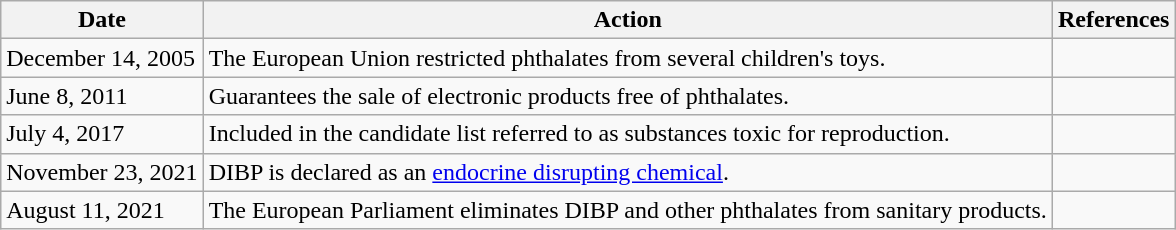<table class="wikitable">
<tr>
<th>Date</th>
<th>Action</th>
<th>References</th>
</tr>
<tr>
<td>December 14, 2005</td>
<td>The European Union restricted phthalates from several children's toys.</td>
<td></td>
</tr>
<tr>
<td>June 8, 2011</td>
<td>Guarantees the sale of electronic products free of phthalates.</td>
<td></td>
</tr>
<tr>
<td>July 4, 2017</td>
<td>Included in the candidate list referred to as substances toxic for reproduction.</td>
<td></td>
</tr>
<tr>
<td>November 23, 2021</td>
<td>DIBP is declared as an <a href='#'>endocrine disrupting chemical</a>.</td>
<td></td>
</tr>
<tr>
<td>August 11, 2021</td>
<td>The European Parliament eliminates DIBP and other phthalates from sanitary products.</td>
<td></td>
</tr>
</table>
